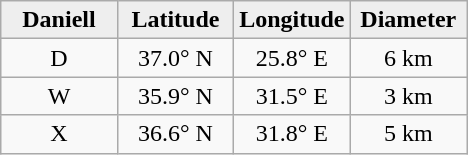<table class="wikitable">
<tr>
<th width="25%" style="background:#eeeeee;">Daniell</th>
<th width="25%" style="background:#eeeeee;">Latitude</th>
<th width="25%" style="background:#eeeeee;">Longitude</th>
<th width="25%" style="background:#eeeeee;">Diameter</th>
</tr>
<tr>
<td align="center">D</td>
<td align="center">37.0° N</td>
<td align="center">25.8° E</td>
<td align="center">6 km</td>
</tr>
<tr>
<td align="center">W</td>
<td align="center">35.9° N</td>
<td align="center">31.5° E</td>
<td align="center">3 km</td>
</tr>
<tr>
<td align="center">X</td>
<td align="center">36.6° N</td>
<td align="center">31.8° E</td>
<td align="center">5 km</td>
</tr>
</table>
